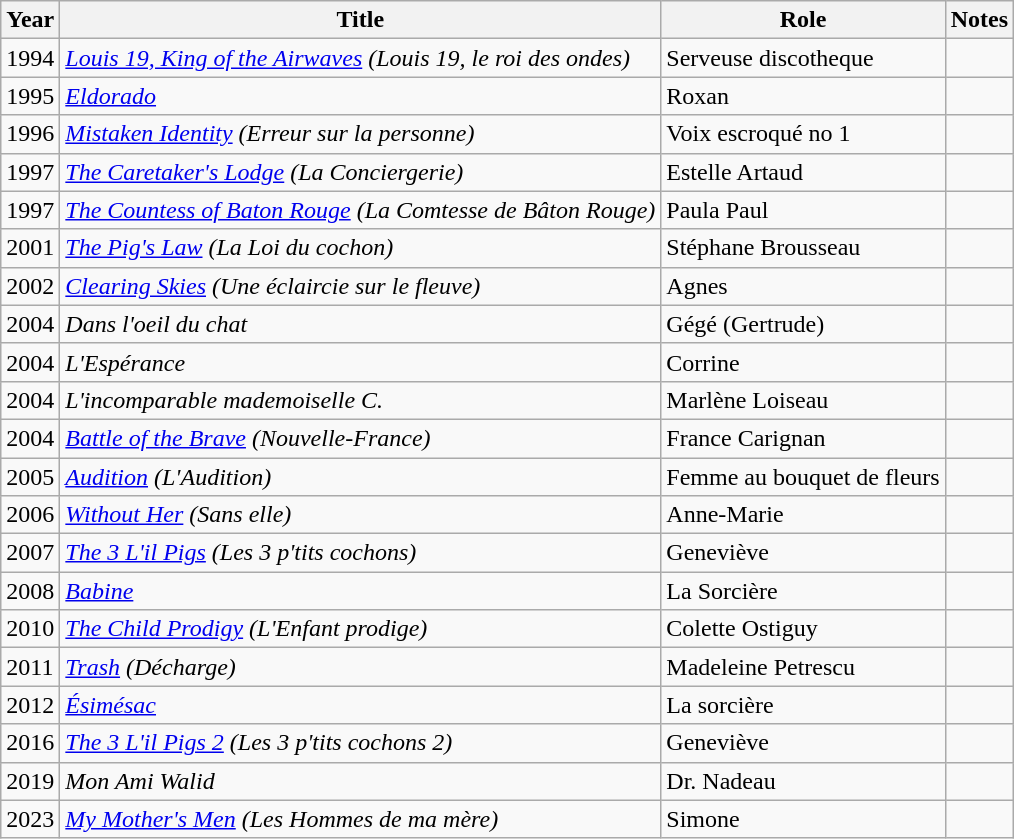<table class="wikitable sortable">
<tr>
<th>Year</th>
<th>Title</th>
<th>Role</th>
<th>Notes</th>
</tr>
<tr>
<td>1994</td>
<td><em><a href='#'>Louis 19, King of the Airwaves</a> (Louis 19, le roi des ondes)</em></td>
<td>Serveuse discotheque</td>
<td></td>
</tr>
<tr>
<td>1995</td>
<td><em><a href='#'>Eldorado</a></em></td>
<td>Roxan</td>
<td></td>
</tr>
<tr>
<td>1996</td>
<td><em><a href='#'>Mistaken Identity</a> (Erreur sur la personne)</em></td>
<td>Voix escroqué no 1</td>
<td></td>
</tr>
<tr>
<td>1997</td>
<td><em><a href='#'>The Caretaker's Lodge</a> (La Conciergerie)</em></td>
<td>Estelle Artaud</td>
<td></td>
</tr>
<tr>
<td>1997</td>
<td><em><a href='#'>The Countess of Baton Rouge</a> (La Comtesse de Bâton Rouge)</em></td>
<td>Paula Paul</td>
<td></td>
</tr>
<tr>
<td>2001</td>
<td><em><a href='#'>The Pig's Law</a> (La Loi du cochon)</em></td>
<td>Stéphane Brousseau</td>
<td></td>
</tr>
<tr>
<td>2002</td>
<td><em><a href='#'>Clearing Skies</a> (Une éclaircie sur le fleuve)</em></td>
<td>Agnes</td>
<td></td>
</tr>
<tr>
<td>2004</td>
<td><em>Dans l'oeil du chat</em></td>
<td>Gégé (Gertrude)</td>
<td></td>
</tr>
<tr>
<td>2004</td>
<td><em>L'Espérance</em></td>
<td>Corrine</td>
<td></td>
</tr>
<tr>
<td>2004</td>
<td><em>L'incomparable mademoiselle C.</em></td>
<td>Marlène Loiseau</td>
<td></td>
</tr>
<tr>
<td>2004</td>
<td><em><a href='#'>Battle of the Brave</a> (Nouvelle-France)</em></td>
<td>France Carignan</td>
<td></td>
</tr>
<tr>
<td>2005</td>
<td><em><a href='#'>Audition</a> (L'Audition)</em></td>
<td>Femme au bouquet de fleurs</td>
<td></td>
</tr>
<tr>
<td>2006</td>
<td><em><a href='#'>Without Her</a> (Sans elle)</em></td>
<td>Anne-Marie</td>
<td></td>
</tr>
<tr>
<td>2007</td>
<td><em><a href='#'>The 3 L'il Pigs</a> (Les 3 p'tits cochons)</em></td>
<td>Geneviève</td>
<td></td>
</tr>
<tr>
<td>2008</td>
<td><em><a href='#'>Babine</a></em></td>
<td>La Sorcière</td>
<td></td>
</tr>
<tr>
<td>2010</td>
<td><em><a href='#'>The Child Prodigy</a> (L'Enfant prodige)</em></td>
<td>Colette Ostiguy</td>
<td></td>
</tr>
<tr>
<td>2011</td>
<td><em><a href='#'>Trash</a> (Décharge)</em></td>
<td>Madeleine Petrescu</td>
<td></td>
</tr>
<tr>
<td>2012</td>
<td><em><a href='#'>Ésimésac</a></em></td>
<td>La sorcière</td>
<td></td>
</tr>
<tr>
<td>2016</td>
<td><em><a href='#'>The 3 L'il Pigs 2</a> (Les 3 p'tits cochons 2)</em></td>
<td>Geneviève</td>
<td></td>
</tr>
<tr>
<td>2019</td>
<td><em>Mon Ami Walid</em></td>
<td>Dr. Nadeau</td>
<td></td>
</tr>
<tr>
<td>2023</td>
<td><em><a href='#'>My Mother's Men</a> (Les Hommes de ma mère)</em></td>
<td>Simone</td>
<td></td>
</tr>
</table>
